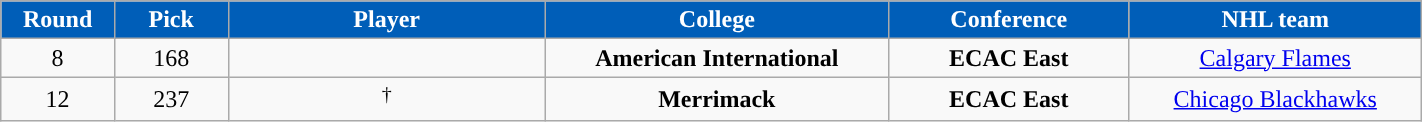<table class="wikitable sortable" width="75%">
<tr>
<th style="color:white; background-color:#005EB8; width: 4em;">Round</th>
<th style="color:white; background-color:#005EB8; width: 4em;">Pick</th>
<th style="color:white; background-color:#005EB8; width: 12em;">Player</th>
<th style="color:white; background-color:#005EB8; width: 13em;">College</th>
<th style="color:white; background-color:#005EB8; width: 9em;">Conference</th>
<th style="color:white; background-color:#005EB8; width: 11em;">NHL team</th>
</tr>
<tr align="center" bgcolor="">
<td>8</td>
<td>168</td>
<td></td>
<td><strong>American International</strong></td>
<td><strong>ECAC East</strong></td>
<td><a href='#'>Calgary Flames</a></td>
</tr>
<tr align="center" bgcolor="">
<td>12</td>
<td>237</td>
<td> <sup>†</sup></td>
<td><strong>Merrimack</strong></td>
<td><strong>ECAC East</strong></td>
<td><a href='#'>Chicago Blackhawks</a></td>
</tr>
</table>
